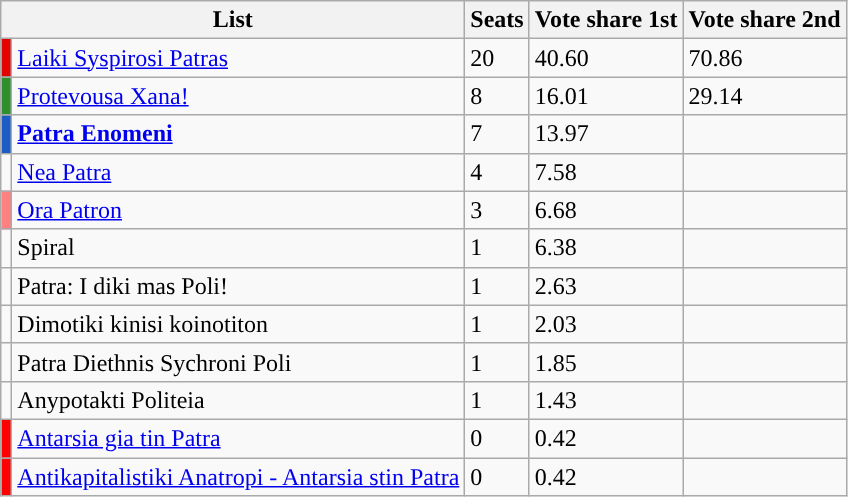<table class="wikitable">
<tr>
<th colspan="2">List</th>
<th>Seats</th>
<th><strong>Vote share</strong> 1st</th>
<th>Vote share 2nd</th>
</tr>
<tr>
<td style="background-color:#e30301"></td>
<td><a href='#'>Laiki Syspirosi Patras</a></td>
<td>20</td>
<td>40.60</td>
<td>70.86</td>
</tr>
<tr>
<td style="background-color:#2D902D"></td>
<td><a href='#'>Protevousa Xana!</a></td>
<td>8</td>
<td>16.01</td>
<td>29.14</td>
</tr>
<tr>
<td style="background-color:#1b5cc7"></td>
<td><a href='#'><strong>Patra Enomeni</strong></a></td>
<td>7</td>
<td>13.97</td>
<td></td>
</tr>
<tr>
<td style="background-color:#99999"></td>
<td><a href='#'>Nea Patra</a></td>
<td>4</td>
<td>7.58</td>
<td></td>
</tr>
<tr>
<td style="background-color:#ff8080"></td>
<td><a href='#'>Ora Patron</a></td>
<td>3</td>
<td>6.68</td>
<td></td>
</tr>
<tr>
<td style="background-color:#99999"></td>
<td>Spiral</td>
<td>1</td>
<td>6.38</td>
<td></td>
</tr>
<tr>
<td style="background-color:#99999"></td>
<td>Patra: I diki mas Poli!</td>
<td>1</td>
<td>2.63</td>
<td></td>
</tr>
<tr>
<td style="background-color:#99999"></td>
<td>Dimotiki kinisi koinotiton</td>
<td>1</td>
<td>2.03</td>
<td></td>
</tr>
<tr>
<td style="background-color:#99999"></td>
<td>Patra Diethnis Sychroni Poli</td>
<td>1</td>
<td>1.85</td>
<td></td>
</tr>
<tr>
<td></td>
<td>Anypotakti Politeia</td>
<td>1</td>
<td>1.43</td>
<td></td>
</tr>
<tr>
<td style="background-color:red"></td>
<td><a href='#'>Antarsia gia tin Patra</a></td>
<td>0</td>
<td>0.42</td>
<td></td>
</tr>
<tr>
<td style="background-color:#FF0000"></td>
<td><a href='#'>Antikapitalistiki Anatropi - Antarsia stin Patra</a></td>
<td>0</td>
<td>0.42</td>
<td></td>
</tr>
</table>
